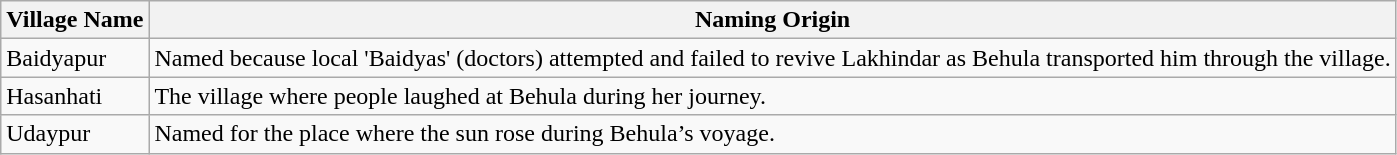<table class="wikitable">
<tr>
<th>Village Name</th>
<th>Naming Origin</th>
</tr>
<tr>
<td>Baidyapur</td>
<td>Named because local 'Baidyas' (doctors) attempted and failed to revive Lakhindar as Behula transported him through the village.</td>
</tr>
<tr>
<td>Hasanhati</td>
<td>The village where people laughed at Behula during her journey.</td>
</tr>
<tr>
<td>Udaypur</td>
<td>Named for the place where the sun rose during Behula’s voyage.</td>
</tr>
</table>
